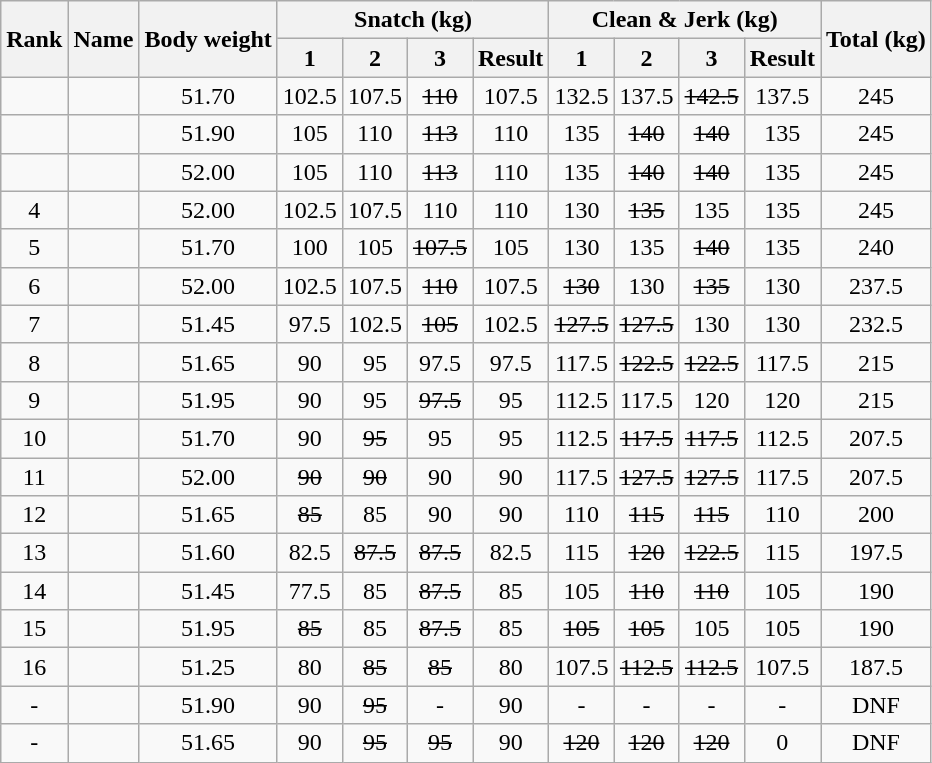<table class = "wikitable" style="text-align:center;">
<tr>
<th rowspan=2>Rank</th>
<th rowspan=2>Name</th>
<th rowspan=2>Body weight</th>
<th colspan=4>Snatch (kg)</th>
<th colspan=4>Clean & Jerk (kg)</th>
<th rowspan=2>Total (kg)</th>
</tr>
<tr>
<th>1</th>
<th>2</th>
<th>3</th>
<th>Result</th>
<th>1</th>
<th>2</th>
<th>3</th>
<th>Result</th>
</tr>
<tr>
<td></td>
<td align=left></td>
<td>51.70</td>
<td>102.5</td>
<td>107.5</td>
<td><s>110</s></td>
<td>107.5</td>
<td>132.5</td>
<td>137.5</td>
<td><s>142.5</s></td>
<td>137.5</td>
<td>245</td>
</tr>
<tr>
<td></td>
<td align=left></td>
<td>51.90</td>
<td>105</td>
<td>110</td>
<td><s>113</s></td>
<td>110</td>
<td>135</td>
<td><s>140</s></td>
<td><s>140</s></td>
<td>135</td>
<td>245</td>
</tr>
<tr>
<td></td>
<td align=left></td>
<td>52.00</td>
<td>105</td>
<td>110</td>
<td><s>113</s></td>
<td>110</td>
<td>135</td>
<td><s>140</s></td>
<td><s>140</s></td>
<td>135</td>
<td>245</td>
</tr>
<tr>
<td>4</td>
<td align=left></td>
<td>52.00</td>
<td>102.5</td>
<td>107.5</td>
<td>110</td>
<td>110</td>
<td>130</td>
<td><s>135</s></td>
<td>135</td>
<td>135</td>
<td>245</td>
</tr>
<tr>
<td>5</td>
<td align=left></td>
<td>51.70</td>
<td>100</td>
<td>105</td>
<td><s>107.5</s></td>
<td>105</td>
<td>130</td>
<td>135</td>
<td><s>140</s></td>
<td>135</td>
<td>240</td>
</tr>
<tr>
<td>6</td>
<td align=left></td>
<td>52.00</td>
<td>102.5</td>
<td>107.5</td>
<td><s>110</s></td>
<td>107.5</td>
<td><s>130</s></td>
<td>130</td>
<td><s>135</s></td>
<td>130</td>
<td>237.5</td>
</tr>
<tr>
<td>7</td>
<td align=left></td>
<td>51.45</td>
<td>97.5</td>
<td>102.5</td>
<td><s>105</s></td>
<td>102.5</td>
<td><s>127.5</s></td>
<td><s>127.5</s></td>
<td>130</td>
<td>130</td>
<td>232.5</td>
</tr>
<tr>
<td>8</td>
<td align=left></td>
<td>51.65</td>
<td>90</td>
<td>95</td>
<td>97.5</td>
<td>97.5</td>
<td>117.5</td>
<td><s>122.5</s></td>
<td><s>122.5</s></td>
<td>117.5</td>
<td>215</td>
</tr>
<tr>
<td>9</td>
<td align=left></td>
<td>51.95</td>
<td>90</td>
<td>95</td>
<td><s>97.5</s></td>
<td>95</td>
<td>112.5</td>
<td>117.5</td>
<td>120</td>
<td>120</td>
<td>215</td>
</tr>
<tr>
<td>10</td>
<td align=left></td>
<td>51.70</td>
<td>90</td>
<td><s>95</s></td>
<td>95</td>
<td>95</td>
<td>112.5</td>
<td><s>117.5</s></td>
<td><s>117.5</s></td>
<td>112.5</td>
<td>207.5</td>
</tr>
<tr>
<td>11</td>
<td align=left></td>
<td>52.00</td>
<td><s>90</s></td>
<td><s>90</s></td>
<td>90</td>
<td>90</td>
<td>117.5</td>
<td><s>127.5</s></td>
<td><s>127.5</s></td>
<td>117.5</td>
<td>207.5</td>
</tr>
<tr>
<td>12</td>
<td align=left></td>
<td>51.65</td>
<td><s>85</s></td>
<td>85</td>
<td>90</td>
<td>90</td>
<td>110</td>
<td><s>115</s></td>
<td><s>115</s></td>
<td>110</td>
<td>200</td>
</tr>
<tr>
<td>13</td>
<td align=left></td>
<td>51.60</td>
<td>82.5</td>
<td><s>87.5</s></td>
<td><s>87.5</s></td>
<td>82.5</td>
<td>115</td>
<td><s>120</s></td>
<td><s>122.5</s></td>
<td>115</td>
<td>197.5</td>
</tr>
<tr>
<td>14</td>
<td align=left></td>
<td>51.45</td>
<td>77.5</td>
<td>85</td>
<td><s>87.5</s></td>
<td>85</td>
<td>105</td>
<td><s>110</s></td>
<td><s>110</s></td>
<td>105</td>
<td>190</td>
</tr>
<tr>
<td>15</td>
<td align=left></td>
<td>51.95</td>
<td><s>85</s></td>
<td>85</td>
<td><s>87.5</s></td>
<td>85</td>
<td><s>105</s></td>
<td><s>105</s></td>
<td>105</td>
<td>105</td>
<td>190</td>
</tr>
<tr>
<td>16</td>
<td align=left></td>
<td>51.25</td>
<td>80</td>
<td><s>85</s></td>
<td><s>85</s></td>
<td>80</td>
<td>107.5</td>
<td><s>112.5</s></td>
<td><s>112.5</s></td>
<td>107.5</td>
<td>187.5</td>
</tr>
<tr>
<td>-</td>
<td align=left></td>
<td>51.90</td>
<td>90</td>
<td><s>95</s></td>
<td>-</td>
<td>90</td>
<td>-</td>
<td>-</td>
<td>-</td>
<td>-</td>
<td>DNF</td>
</tr>
<tr>
<td>-</td>
<td align=left></td>
<td>51.65</td>
<td>90</td>
<td><s>95</s></td>
<td><s>95</s></td>
<td>90</td>
<td><s>120</s></td>
<td><s>120</s></td>
<td><s>120</s></td>
<td>0</td>
<td>DNF</td>
</tr>
</table>
